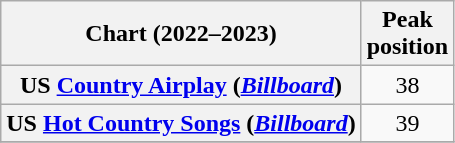<table class="wikitable sortable plainrowheaders" style="text-align:center;">
<tr>
<th scope="col">Chart (2022–2023)</th>
<th scope="col">Peak<br>position</th>
</tr>
<tr>
<th scope="row">US <a href='#'>Country Airplay</a> (<a href='#'><em>Billboard</em></a>)</th>
<td style="text-align:center;">38</td>
</tr>
<tr>
<th scope="row">US <a href='#'>Hot Country Songs</a> (<a href='#'><em>Billboard</em></a>)</th>
<td style="text-align:center;">39</td>
</tr>
<tr>
</tr>
</table>
